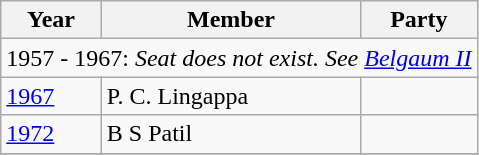<table class="wikitable sortable">
<tr>
<th>Year</th>
<th>Member</th>
<th colspan="2">Party</th>
</tr>
<tr>
<td colspan=4 align=center>1957 - 1967: <em>Seat does not exist. See <a href='#'>Belgaum II</a></em></td>
</tr>
<tr>
<td><a href='#'>1967</a></td>
<td>P. C. Lingappa</td>
<td></td>
</tr>
<tr>
<td><a href='#'>1972</a></td>
<td>B S Patil</td>
<td></td>
</tr>
<tr>
</tr>
</table>
